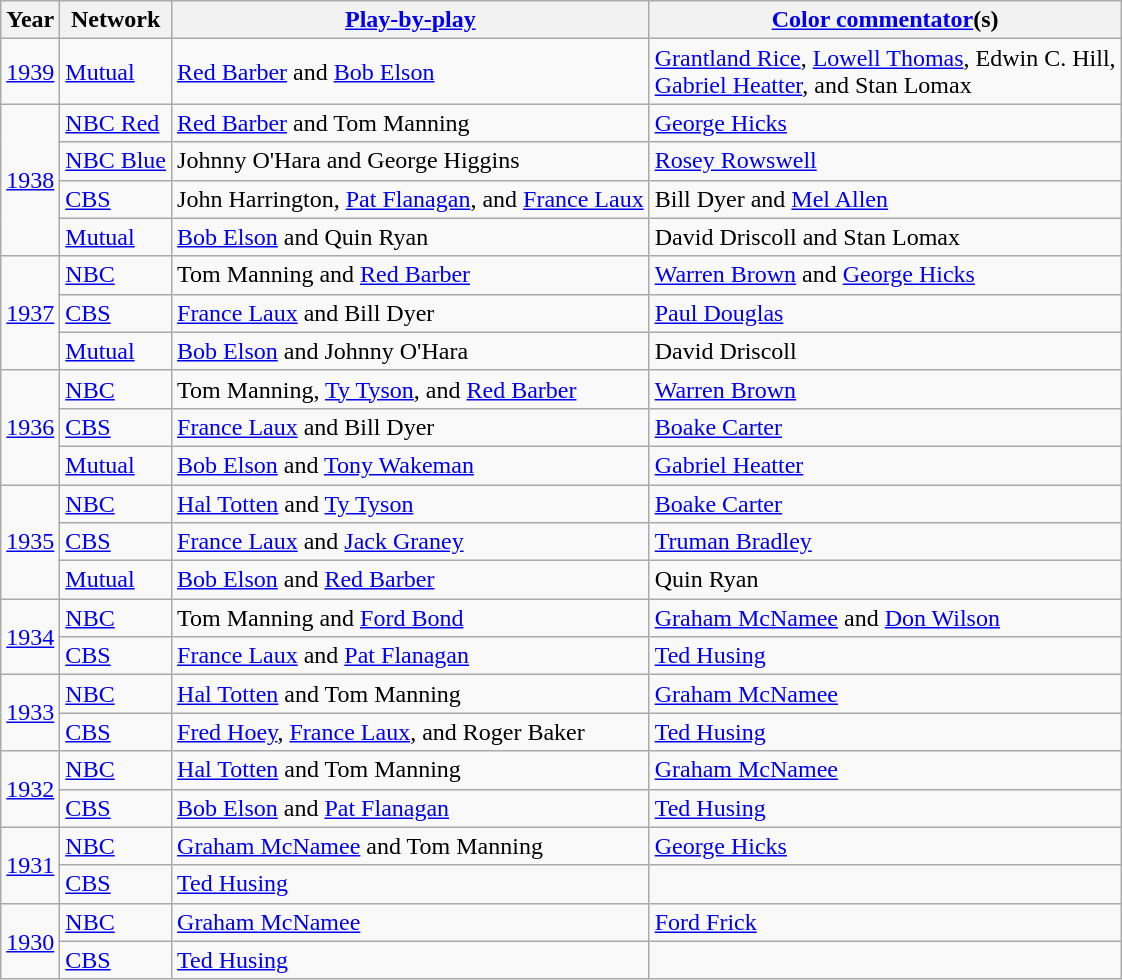<table class="wikitable">
<tr>
<th>Year</th>
<th>Network</th>
<th><a href='#'>Play-by-play</a></th>
<th><a href='#'>Color commentator</a>(s)</th>
</tr>
<tr>
<td><a href='#'>1939</a></td>
<td><a href='#'>Mutual</a></td>
<td><a href='#'>Red Barber</a> and <a href='#'>Bob Elson</a></td>
<td><a href='#'>Grantland Rice</a>, <a href='#'>Lowell Thomas</a>, Edwin C. Hill,<br><a href='#'>Gabriel Heatter</a>, and Stan Lomax</td>
</tr>
<tr>
<td rowspan="4"><a href='#'>1938</a></td>
<td><a href='#'>NBC Red</a></td>
<td><a href='#'>Red Barber</a> and Tom Manning</td>
<td><a href='#'>George Hicks</a></td>
</tr>
<tr>
<td><a href='#'>NBC Blue</a></td>
<td>Johnny O'Hara and George Higgins</td>
<td><a href='#'>Rosey Rowswell</a></td>
</tr>
<tr>
<td><a href='#'>CBS</a></td>
<td>John Harrington, <a href='#'>Pat Flanagan</a>, and <a href='#'>France Laux</a></td>
<td>Bill Dyer and <a href='#'>Mel Allen</a></td>
</tr>
<tr>
<td><a href='#'>Mutual</a></td>
<td><a href='#'>Bob Elson</a> and Quin Ryan</td>
<td>David Driscoll and Stan Lomax</td>
</tr>
<tr>
<td rowspan="3"><a href='#'>1937</a></td>
<td><a href='#'>NBC</a></td>
<td>Tom Manning and <a href='#'>Red Barber</a></td>
<td><a href='#'>Warren Brown</a> and <a href='#'>George Hicks</a></td>
</tr>
<tr>
<td><a href='#'>CBS</a></td>
<td><a href='#'>France Laux</a> and Bill Dyer</td>
<td><a href='#'>Paul Douglas</a></td>
</tr>
<tr>
<td><a href='#'>Mutual</a></td>
<td><a href='#'>Bob Elson</a> and Johnny O'Hara</td>
<td>David Driscoll</td>
</tr>
<tr>
<td rowspan="3"><a href='#'>1936</a></td>
<td><a href='#'>NBC</a></td>
<td>Tom Manning, <a href='#'>Ty Tyson</a>, and <a href='#'>Red Barber</a></td>
<td><a href='#'>Warren Brown</a></td>
</tr>
<tr>
<td><a href='#'>CBS</a></td>
<td><a href='#'>France Laux</a> and Bill Dyer</td>
<td><a href='#'>Boake Carter</a></td>
</tr>
<tr>
<td><a href='#'>Mutual</a></td>
<td><a href='#'>Bob Elson</a> and <a href='#'>Tony Wakeman</a></td>
<td><a href='#'>Gabriel Heatter</a></td>
</tr>
<tr>
<td rowspan="3"><a href='#'>1935</a></td>
<td><a href='#'>NBC</a></td>
<td><a href='#'>Hal Totten</a> and <a href='#'>Ty Tyson</a></td>
<td><a href='#'>Boake Carter</a></td>
</tr>
<tr>
<td><a href='#'>CBS</a></td>
<td><a href='#'>France Laux</a> and <a href='#'>Jack Graney</a></td>
<td><a href='#'>Truman Bradley</a></td>
</tr>
<tr>
<td><a href='#'>Mutual</a></td>
<td><a href='#'>Bob Elson</a> and <a href='#'>Red Barber</a></td>
<td>Quin Ryan</td>
</tr>
<tr>
<td rowspan="2"><a href='#'>1934</a></td>
<td><a href='#'>NBC</a></td>
<td>Tom Manning and <a href='#'>Ford Bond</a></td>
<td><a href='#'>Graham McNamee</a> and <a href='#'>Don Wilson</a></td>
</tr>
<tr>
<td><a href='#'>CBS</a></td>
<td><a href='#'>France Laux</a> and <a href='#'>Pat Flanagan</a></td>
<td><a href='#'>Ted Husing</a></td>
</tr>
<tr>
<td rowspan="2"><a href='#'>1933</a></td>
<td><a href='#'>NBC</a></td>
<td><a href='#'>Hal Totten</a> and Tom Manning</td>
<td><a href='#'>Graham McNamee</a></td>
</tr>
<tr>
<td><a href='#'>CBS</a></td>
<td><a href='#'>Fred Hoey</a>, <a href='#'>France Laux</a>, and Roger Baker</td>
<td><a href='#'>Ted Husing</a></td>
</tr>
<tr>
<td rowspan="2"><a href='#'>1932</a></td>
<td><a href='#'>NBC</a></td>
<td><a href='#'>Hal Totten</a> and Tom Manning</td>
<td><a href='#'>Graham McNamee</a></td>
</tr>
<tr>
<td><a href='#'>CBS</a></td>
<td><a href='#'>Bob Elson</a> and <a href='#'>Pat Flanagan</a></td>
<td><a href='#'>Ted Husing</a></td>
</tr>
<tr>
<td rowspan="2"><a href='#'>1931</a></td>
<td><a href='#'>NBC</a></td>
<td><a href='#'>Graham McNamee</a> and Tom Manning</td>
<td><a href='#'>George Hicks</a></td>
</tr>
<tr>
<td><a href='#'>CBS</a></td>
<td><a href='#'>Ted Husing</a></td>
</tr>
<tr>
<td rowspan="2"><a href='#'>1930</a></td>
<td><a href='#'>NBC</a></td>
<td><a href='#'>Graham McNamee</a></td>
<td><a href='#'>Ford Frick</a></td>
</tr>
<tr>
<td><a href='#'>CBS</a></td>
<td><a href='#'>Ted Husing</a></td>
</tr>
</table>
